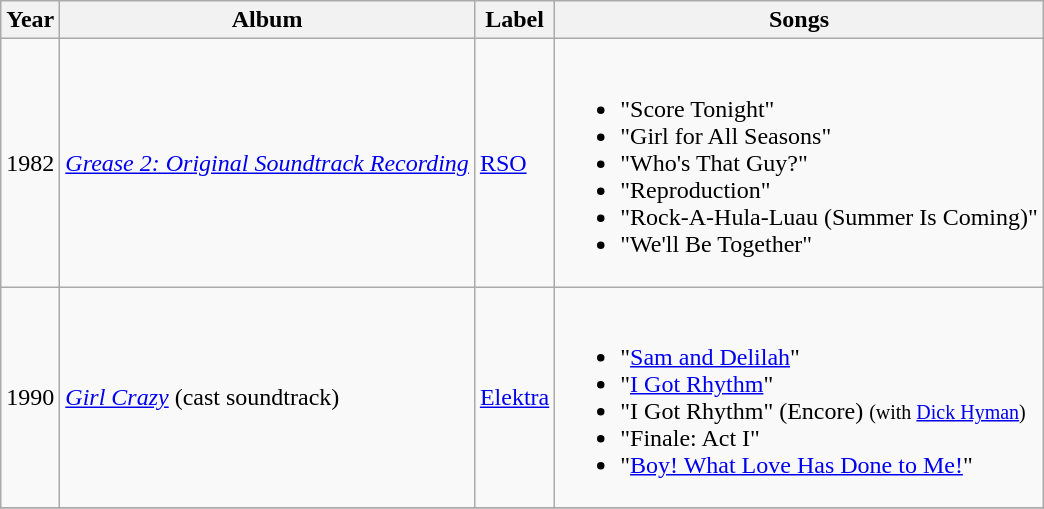<table class="wikitable">
<tr>
<th>Year</th>
<th>Album</th>
<th>Label</th>
<th>Songs</th>
</tr>
<tr>
<td>1982</td>
<td><em><a href='#'>Grease 2: Original Soundtrack Recording</a></em></td>
<td><a href='#'>RSO</a></td>
<td><br><ul><li>"Score Tonight"</li><li>"Girl for All Seasons"</li><li>"Who's That Guy?"</li><li>"Reproduction"</li><li>"Rock-A-Hula-Luau (Summer Is Coming)"</li><li>"We'll Be Together"</li></ul></td>
</tr>
<tr>
<td>1990</td>
<td><em><a href='#'>Girl Crazy</a></em> (cast soundtrack)</td>
<td><a href='#'>Elektra</a></td>
<td><br><ul><li>"<a href='#'>Sam and Delilah</a>"</li><li>"<a href='#'>I Got Rhythm</a>"</li><li>"I Got Rhythm" (Encore) <small>(with <a href='#'>Dick Hyman</a>)</small></li><li>"Finale: Act I"</li><li>"<a href='#'>Boy! What Love Has Done to Me!</a>"</li></ul></td>
</tr>
<tr>
</tr>
</table>
